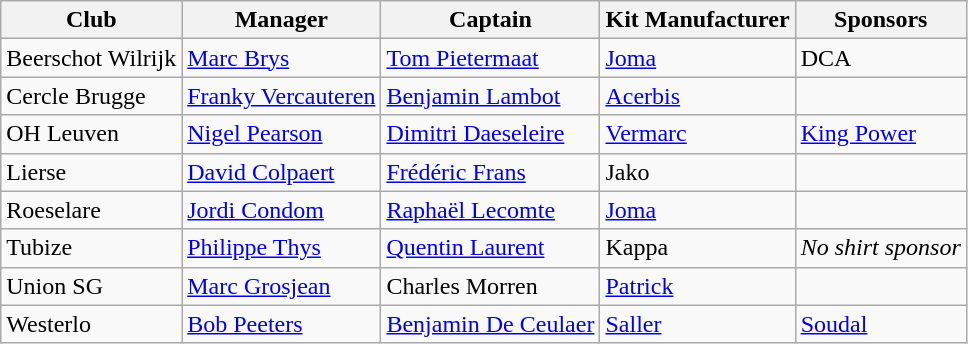<table class="wikitable sortable" style="text-align: left;">
<tr>
<th>Club</th>
<th>Manager</th>
<th>Captain</th>
<th>Kit Manufacturer</th>
<th>Sponsors</th>
</tr>
<tr>
<td>Beerschot Wilrijk</td>
<td> <a href='#'>Marc Brys</a></td>
<td> <a href='#'>Tom Pietermaat</a></td>
<td><a href='#'>Joma</a></td>
<td>DCA</td>
</tr>
<tr>
<td>Cercle Brugge</td>
<td> <a href='#'>Franky Vercauteren</a></td>
<td> <a href='#'>Benjamin Lambot</a></td>
<td><a href='#'>Acerbis</a></td>
<td></td>
</tr>
<tr>
<td>OH Leuven</td>
<td> <a href='#'>Nigel Pearson</a></td>
<td> <a href='#'>Dimitri Daeseleire</a></td>
<td><a href='#'>Vermarc</a></td>
<td><a href='#'>King Power</a></td>
</tr>
<tr>
<td>Lierse</td>
<td> <a href='#'>David Colpaert</a></td>
<td> <a href='#'>Frédéric Frans</a></td>
<td>Jako</td>
<td></td>
</tr>
<tr>
<td>Roeselare</td>
<td> <a href='#'>Jordi Condom</a></td>
<td> <a href='#'>Raphaël Lecomte</a></td>
<td><a href='#'>Joma</a></td>
<td></td>
</tr>
<tr>
<td>Tubize</td>
<td> <a href='#'>Philippe Thys</a></td>
<td> <a href='#'>Quentin Laurent</a></td>
<td>Kappa</td>
<td><em>No shirt sponsor</em></td>
</tr>
<tr>
<td>Union SG</td>
<td> <a href='#'>Marc Grosjean</a></td>
<td> Charles Morren</td>
<td><a href='#'>Patrick</a></td>
<td></td>
</tr>
<tr>
<td>Westerlo</td>
<td> <a href='#'>Bob Peeters</a></td>
<td> <a href='#'>Benjamin De Ceulaer</a></td>
<td><a href='#'>Saller</a></td>
<td><a href='#'>Soudal</a></td>
</tr>
</table>
